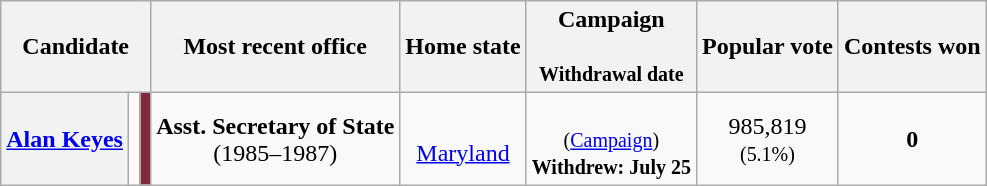<table class="wikitable sortable" style="text-align:center;">
<tr>
<th colspan="3">Candidate</th>
<th class="unsortable">Most recent office</th>
<th>Home state</th>
<th data-sort-type="date">Campaign<br><br><small>Withdrawal date</small></th>
<th>Popular vote</th>
<th>Contests won</th>
</tr>
<tr>
<th scope="row" data-sort-value="Keyes"><a href='#'>Alan Keyes</a></th>
<td></td>
<td style="background:#812939;"></td>
<td><strong>Asst. Secretary of State</strong><br>(1985–1987)</td>
<td><br><a href='#'>Maryland</a></td>
<td data-sort-value="05-03-2016"><br><small>(<a href='#'>Campaign</a>)</small><br><small><strong>Withdrew: July 25</strong></small></td>
<td data-sort-value="985,819">985,819<br><small>(5.1%)</small></td>
<td data-sort-value="0"><strong>0</strong></td>
</tr>
</table>
